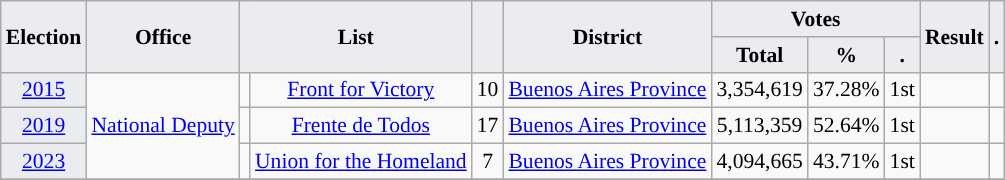<table class="wikitable" style="font-size:90%; text-align:center;">
<tr>
<th style="background-color:#EAECF0;" rowspan=2>Election</th>
<th style="background-color:#EAECF0;" rowspan=2>Office</th>
<th style="background-color:#EAECF0;" colspan=2 rowspan=2>List</th>
<th style="background-color:#EAECF0;" rowspan=2></th>
<th style="background-color:#EAECF0;" rowspan=2>District</th>
<th style="background-color:#EAECF0;" colspan=3>Votes</th>
<th style="background-color:#EAECF0;" rowspan=2>Result</th>
<th style="background-color:#EAECF0;" rowspan=2>.</th>
</tr>
<tr>
<th style="background-color:#EAECF0;">Total</th>
<th style="background-color:#EAECF0;">%</th>
<th style="background-color:#EAECF0;">.</th>
</tr>
<tr>
<td style="background-color:#EAECF0;"><a href='#'>2015</a></td>
<td rowspan="3"><a href='#'>National Deputy</a></td>
<td style="background-color:"></td>
<td><a href='#'>Front for Victory</a></td>
<td>10</td>
<td><a href='#'>Buenos Aires Province</a></td>
<td>3,354,619</td>
<td>37.28%</td>
<td>1st</td>
<td></td>
<td></td>
</tr>
<tr>
<td style="background-color:#EAECF0;"><a href='#'>2019</a></td>
<td style="background-color:"></td>
<td><a href='#'>Frente de Todos</a></td>
<td>17</td>
<td><a href='#'>Buenos Aires Province</a></td>
<td>5,113,359</td>
<td>52.64%</td>
<td>1st</td>
<td></td>
<td></td>
</tr>
<tr>
<td style="background-color:#EAECF0;"><a href='#'>2023</a></td>
<td style="background-color:"></td>
<td><a href='#'>Union for the Homeland</a></td>
<td>7</td>
<td><a href='#'>Buenos Aires Province</a></td>
<td>4,094,665</td>
<td>43.71%</td>
<td>1st</td>
<td></td>
<td></td>
</tr>
<tr>
</tr>
</table>
